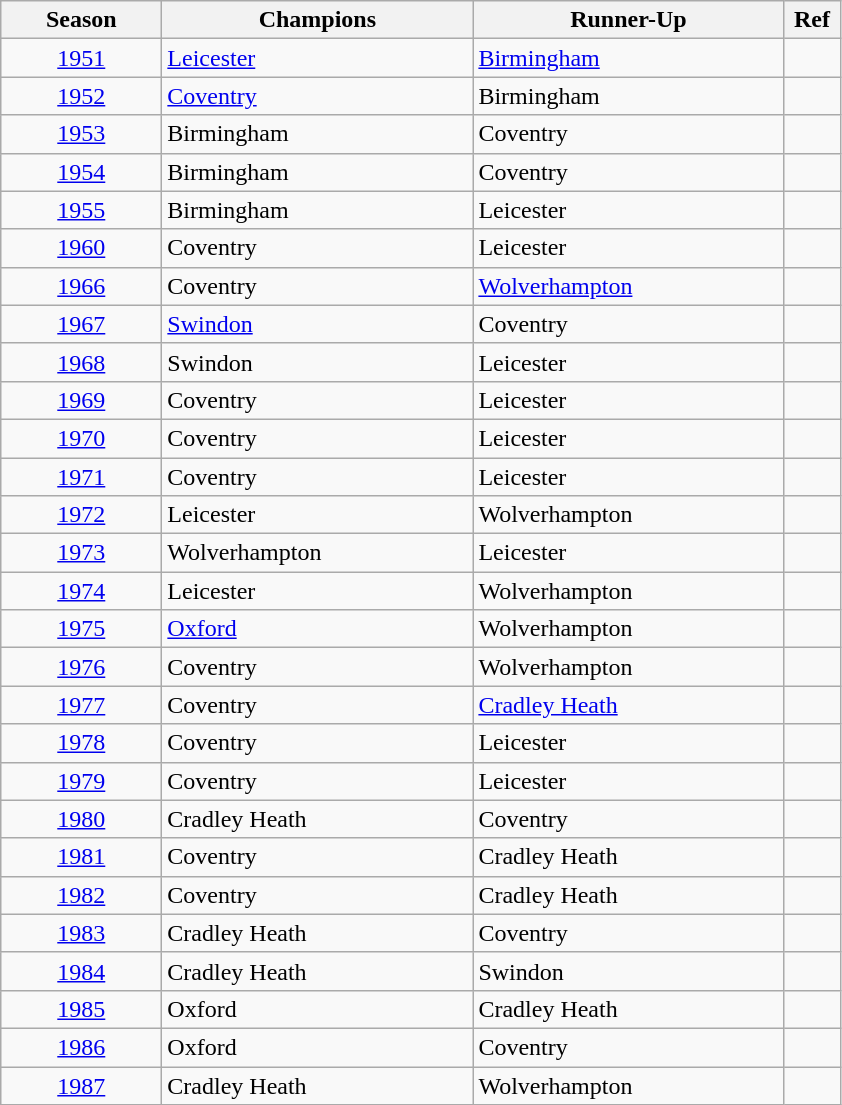<table class="wikitable" style="font-size: 100%">
<tr>
<th width=100>Season</th>
<th width=200>Champions</th>
<th width=200>Runner-Up</th>
<th width=30>Ref</th>
</tr>
<tr align=left>
<td align="center"><a href='#'>1951</a></td>
<td><a href='#'>Leicester</a></td>
<td><a href='#'>Birmingham</a></td>
<td></td>
</tr>
<tr align=left>
<td align="center"><a href='#'>1952</a></td>
<td><a href='#'>Coventry</a></td>
<td>Birmingham</td>
<td></td>
</tr>
<tr align=left>
<td align="center"><a href='#'>1953</a></td>
<td>Birmingham</td>
<td>Coventry</td>
<td></td>
</tr>
<tr align=left>
<td align="center"><a href='#'>1954</a></td>
<td>Birmingham</td>
<td>Coventry</td>
<td></td>
</tr>
<tr align=left>
<td align="center"><a href='#'>1955</a></td>
<td>Birmingham</td>
<td>Leicester</td>
<td></td>
</tr>
<tr align=left>
<td align="center"><a href='#'>1960</a></td>
<td>Coventry</td>
<td>Leicester</td>
<td></td>
</tr>
<tr align=left>
<td align="center"><a href='#'>1966</a></td>
<td>Coventry</td>
<td><a href='#'>Wolverhampton</a></td>
<td></td>
</tr>
<tr align=left>
<td align="center"><a href='#'>1967</a></td>
<td><a href='#'>Swindon</a></td>
<td>Coventry</td>
<td></td>
</tr>
<tr align=left>
<td align="center"><a href='#'>1968</a></td>
<td>Swindon</td>
<td>Leicester</td>
<td></td>
</tr>
<tr align=left>
<td align="center"><a href='#'>1969</a></td>
<td>Coventry</td>
<td>Leicester</td>
<td></td>
</tr>
<tr align=left>
<td align="center"><a href='#'>1970</a></td>
<td>Coventry</td>
<td>Leicester</td>
<td></td>
</tr>
<tr align=left>
<td align="center"><a href='#'>1971</a></td>
<td>Coventry</td>
<td>Leicester</td>
<td></td>
</tr>
<tr align=left>
<td align="center"><a href='#'>1972</a></td>
<td>Leicester</td>
<td>Wolverhampton</td>
<td></td>
</tr>
<tr align=left>
<td align="center"><a href='#'>1973</a></td>
<td>Wolverhampton</td>
<td>Leicester</td>
<td></td>
</tr>
<tr align=left>
<td align="center"><a href='#'>1974</a></td>
<td>Leicester</td>
<td>Wolverhampton</td>
<td></td>
</tr>
<tr align=left>
<td align="center"><a href='#'>1975</a></td>
<td><a href='#'>Oxford</a></td>
<td>Wolverhampton</td>
<td></td>
</tr>
<tr align=left>
<td align="center"><a href='#'>1976</a></td>
<td>Coventry</td>
<td>Wolverhampton</td>
<td></td>
</tr>
<tr align=left>
<td align="center"><a href='#'>1977</a></td>
<td>Coventry</td>
<td><a href='#'>Cradley Heath</a></td>
<td></td>
</tr>
<tr align=left>
<td align="center"><a href='#'>1978</a></td>
<td>Coventry</td>
<td>Leicester</td>
<td></td>
</tr>
<tr align=left>
<td align="center"><a href='#'>1979</a></td>
<td>Coventry</td>
<td>Leicester</td>
<td></td>
</tr>
<tr align=left>
<td align="center"><a href='#'>1980</a></td>
<td>Cradley Heath</td>
<td>Coventry</td>
<td></td>
</tr>
<tr align=left>
<td align="center"><a href='#'>1981</a></td>
<td>Coventry</td>
<td>Cradley Heath</td>
<td></td>
</tr>
<tr align=left>
<td align="center"><a href='#'>1982</a></td>
<td>Coventry</td>
<td>Cradley Heath</td>
<td></td>
</tr>
<tr align=left>
<td align="center"><a href='#'>1983</a></td>
<td>Cradley Heath</td>
<td>Coventry</td>
<td></td>
</tr>
<tr align=left>
<td align="center"><a href='#'>1984</a></td>
<td>Cradley Heath</td>
<td>Swindon</td>
<td></td>
</tr>
<tr align=left>
<td align="center"><a href='#'>1985</a></td>
<td>Oxford</td>
<td>Cradley Heath</td>
<td></td>
</tr>
<tr align=left>
<td align="center"><a href='#'>1986</a></td>
<td>Oxford</td>
<td>Coventry</td>
<td></td>
</tr>
<tr align=left>
<td align="center"><a href='#'>1987</a></td>
<td>Cradley Heath</td>
<td>Wolverhampton</td>
<td></td>
</tr>
</table>
